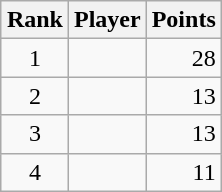<table class="wikitable" style="float:right; text-align:right; margin-left:1em">
<tr>
<th>Rank</th>
<th>Player</th>
<th>Points</th>
</tr>
<tr>
<td align=center>1</td>
<td style="text-align:left"></td>
<td>28</td>
</tr>
<tr>
<td align=center>2</td>
<td style="text-align:left"></td>
<td>13</td>
</tr>
<tr>
<td align=center>3</td>
<td style="text-align:left"></td>
<td>13</td>
</tr>
<tr>
<td align=center>4</td>
<td style="text-align:left"></td>
<td>11</td>
</tr>
</table>
